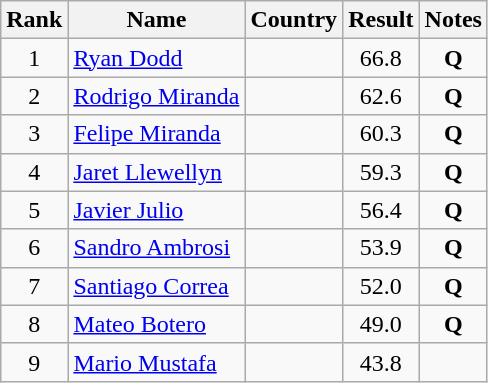<table class="wikitable sortable" style="text-align:center;">
<tr>
<th>Rank</th>
<th>Name</th>
<th>Country</th>
<th>Result</th>
<th>Notes</th>
</tr>
<tr>
<td>1</td>
<td align=left><a href='#'>Ryan Dodd</a></td>
<td align=left></td>
<td>66.8</td>
<td><strong>Q</strong></td>
</tr>
<tr>
<td>2</td>
<td align=left><a href='#'>Rodrigo Miranda</a></td>
<td align=left></td>
<td>62.6</td>
<td><strong>Q</strong></td>
</tr>
<tr>
<td>3</td>
<td align=left><a href='#'>Felipe Miranda</a></td>
<td align=left></td>
<td>60.3</td>
<td><strong>Q</strong></td>
</tr>
<tr>
<td>4</td>
<td align=left><a href='#'>Jaret Llewellyn</a></td>
<td align=left></td>
<td>59.3</td>
<td><strong>Q</strong></td>
</tr>
<tr>
<td>5</td>
<td align=left><a href='#'>Javier Julio</a></td>
<td align=left></td>
<td>56.4</td>
<td><strong>Q</strong></td>
</tr>
<tr>
<td>6</td>
<td align=left><a href='#'>Sandro Ambrosi</a></td>
<td align=left></td>
<td>53.9</td>
<td><strong>Q</strong></td>
</tr>
<tr>
<td>7</td>
<td align=left><a href='#'>Santiago Correa</a></td>
<td align=left></td>
<td>52.0</td>
<td><strong>Q</strong></td>
</tr>
<tr>
<td>8</td>
<td align=left><a href='#'>Mateo Botero</a></td>
<td align=left></td>
<td>49.0</td>
<td><strong>Q</strong></td>
</tr>
<tr>
<td>9</td>
<td align=left><a href='#'>Mario Mustafa</a></td>
<td align=left></td>
<td>43.8</td>
<td></td>
</tr>
</table>
